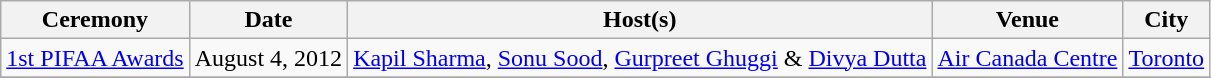<table class="sortable wikitable" style="text-align: center">
<tr>
<th>Ceremony</th>
<th>Date</th>
<th>Host(s)</th>
<th>Venue</th>
<th>City</th>
</tr>
<tr>
<td><a href='#'>1st PIFAA Awards</a></td>
<td>August 4, 2012</td>
<td><a href='#'>Kapil Sharma</a>, <a href='#'>Sonu Sood</a>, <a href='#'>Gurpreet Ghuggi</a> & <a href='#'>Divya Dutta</a></td>
<td><a href='#'>Air Canada Centre</a></td>
<td> <a href='#'>Toronto</a></td>
</tr>
<tr>
</tr>
</table>
